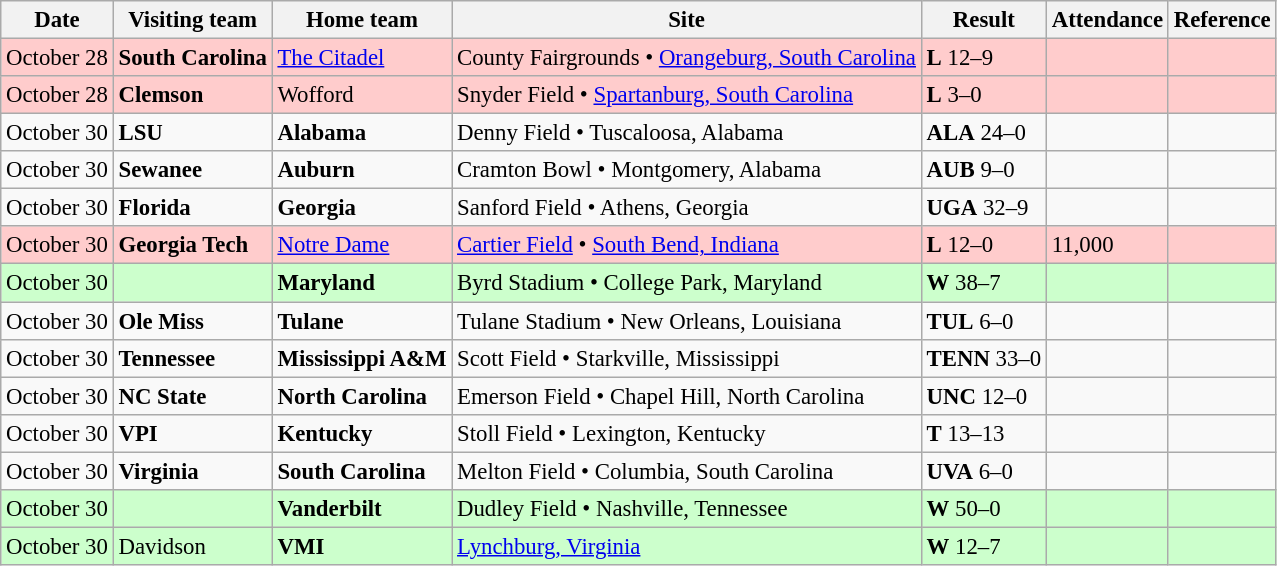<table class="wikitable" style="font-size:95%;">
<tr>
<th>Date</th>
<th>Visiting team</th>
<th>Home team</th>
<th>Site</th>
<th>Result</th>
<th>Attendance</th>
<th class="unsortable">Reference</th>
</tr>
<tr bgcolor=ffcccc>
<td>October 28</td>
<td><strong>South Carolina</strong></td>
<td><a href='#'>The Citadel</a></td>
<td>County Fairgrounds • <a href='#'>Orangeburg, South Carolina</a></td>
<td><strong>L</strong> 12–9</td>
<td></td>
<td></td>
</tr>
<tr bgcolor=ffcccc>
<td>October 28</td>
<td><strong>Clemson</strong></td>
<td>Wofford</td>
<td>Snyder Field • <a href='#'>Spartanburg, South Carolina</a></td>
<td><strong>L</strong> 3–0</td>
<td></td>
<td></td>
</tr>
<tr bgcolor=>
<td>October 30</td>
<td><strong>LSU</strong></td>
<td><strong>Alabama</strong></td>
<td>Denny Field • Tuscaloosa, Alabama</td>
<td><strong>ALA</strong> 24–0</td>
<td></td>
<td></td>
</tr>
<tr bgcolor=>
<td>October 30</td>
<td><strong>Sewanee</strong></td>
<td><strong>Auburn</strong></td>
<td>Cramton Bowl • Montgomery, Alabama</td>
<td><strong>AUB</strong> 9–0</td>
<td></td>
<td></td>
</tr>
<tr bgcolor=>
<td>October 30</td>
<td><strong>Florida</strong></td>
<td><strong>Georgia</strong></td>
<td>Sanford Field • Athens, Georgia</td>
<td><strong>UGA</strong> 32–9</td>
<td></td>
<td></td>
</tr>
<tr bgcolor=ffcccc>
<td>October 30</td>
<td><strong>Georgia Tech</strong></td>
<td><a href='#'>Notre Dame</a></td>
<td><a href='#'>Cartier Field</a> • <a href='#'>South Bend, Indiana</a></td>
<td><strong>L</strong> 12–0</td>
<td>11,000</td>
<td></td>
</tr>
<tr bgcolor=ccffcc>
<td>October 30</td>
<td></td>
<td><strong>Maryland</strong></td>
<td>Byrd Stadium • College Park, Maryland</td>
<td><strong>W</strong> 38–7</td>
<td></td>
<td></td>
</tr>
<tr bgcolor=>
<td>October 30</td>
<td><strong>Ole Miss</strong></td>
<td><strong>Tulane</strong></td>
<td>Tulane Stadium • New Orleans, Louisiana</td>
<td><strong>TUL</strong> 6–0</td>
<td></td>
<td></td>
</tr>
<tr bgcolor=>
<td>October 30</td>
<td><strong>Tennessee</strong></td>
<td><strong>Mississippi A&M</strong></td>
<td>Scott Field • Starkville, Mississippi</td>
<td><strong>TENN</strong> 33–0</td>
<td></td>
<td></td>
</tr>
<tr bgcolor=>
<td>October 30</td>
<td><strong>NC State</strong></td>
<td><strong>North Carolina</strong></td>
<td>Emerson Field • Chapel Hill, North Carolina</td>
<td><strong>UNC</strong> 12–0</td>
<td></td>
<td></td>
</tr>
<tr bgcolor=>
<td>October 30</td>
<td><strong>VPI</strong></td>
<td><strong>Kentucky</strong></td>
<td>Stoll Field • Lexington, Kentucky</td>
<td><strong>T</strong> 13–13</td>
<td></td>
<td></td>
</tr>
<tr bgcolor=>
<td>October 30</td>
<td><strong>Virginia</strong></td>
<td><strong>South Carolina</strong></td>
<td>Melton Field • Columbia, South Carolina</td>
<td><strong>UVA</strong> 6–0</td>
<td></td>
<td></td>
</tr>
<tr bgcolor=ccffcc>
<td>October 30</td>
<td></td>
<td><strong>Vanderbilt</strong></td>
<td>Dudley Field • Nashville, Tennessee</td>
<td><strong>W</strong> 50–0</td>
<td></td>
<td></td>
</tr>
<tr bgcolor=ccffcc>
<td>October 30</td>
<td>Davidson</td>
<td><strong>VMI</strong></td>
<td><a href='#'>Lynchburg, Virginia</a></td>
<td><strong>W</strong> 12–7</td>
<td></td>
<td></td>
</tr>
</table>
